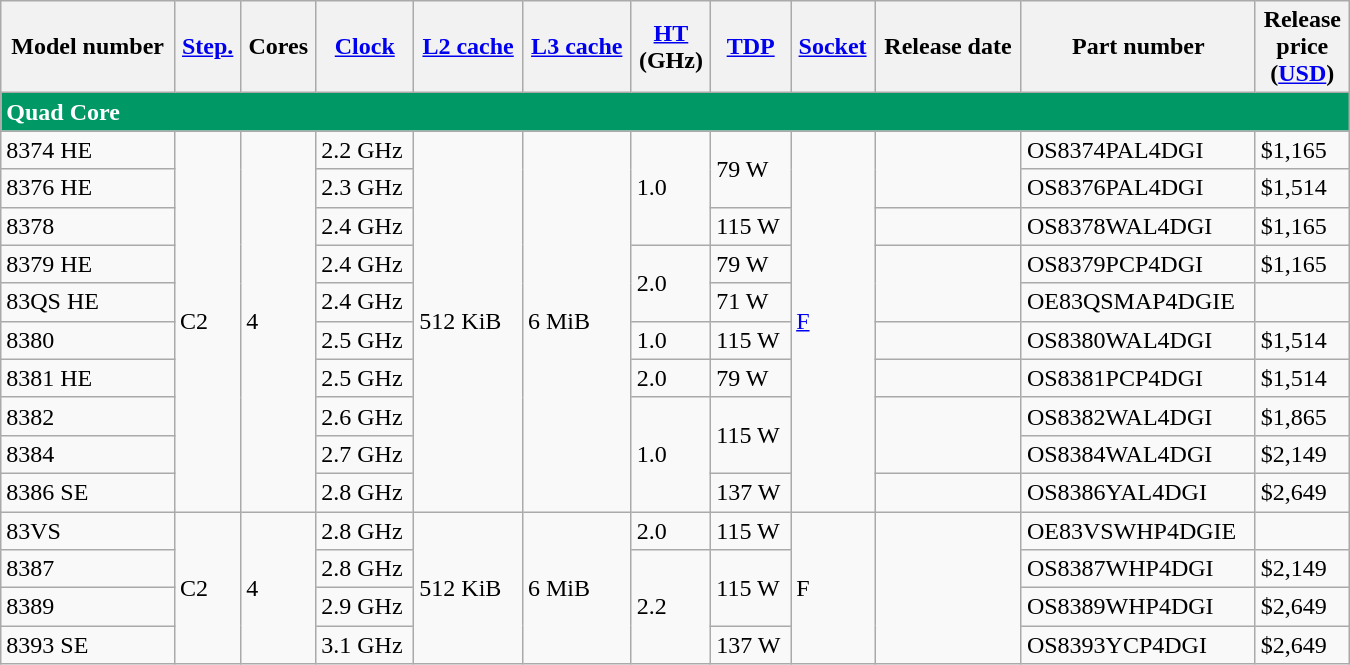<table style="width:900px; px;" class="wikitable">
<tr>
<th>Model number</th>
<th><a href='#'>Step.</a></th>
<th>Cores</th>
<th><a href='#'>Clock</a></th>
<th><a href='#'>L2 cache</a></th>
<th><a href='#'>L3 cache</a></th>
<th><a href='#'>HT</a><br>(GHz)</th>
<th><a href='#'>TDP</a></th>
<th><a href='#'>Socket</a></th>
<th>Release date</th>
<th>Part number</th>
<th>Release<br>price<br>(<a href='#'>USD</a>)</th>
</tr>
<tr>
<td colspan="12" style="text-align:left; background:#096; color:white;"><strong>Quad Core</strong></td>
</tr>
<tr>
<td>8374 HE</td>
<td rowspan="10">C2</td>
<td rowspan="10">4</td>
<td>2.2 GHz</td>
<td rowspan="10">512 KiB<br></td>
<td rowspan="10">6 MiB</td>
<td rowspan="3">1.0</td>
<td rowspan="2">79 W</td>
<td rowspan="10"><a href='#'>F</a><br></td>
<td rowspan="2"></td>
<td>OS8374PAL4DGI</td>
<td>$1,165</td>
</tr>
<tr>
<td>8376 HE</td>
<td>2.3 GHz</td>
<td>OS8376PAL4DGI</td>
<td>$1,514</td>
</tr>
<tr>
<td>8378</td>
<td>2.4 GHz</td>
<td>115 W</td>
<td></td>
<td>OS8378WAL4DGI</td>
<td>$1,165</td>
</tr>
<tr>
<td>8379 HE</td>
<td>2.4 GHz</td>
<td rowspan="2">2.0</td>
<td>79 W</td>
<td rowspan="2"></td>
<td>OS8379PCP4DGI</td>
<td>$1,165</td>
</tr>
<tr>
<td>83QS HE</td>
<td>2.4 GHz</td>
<td>71 W</td>
<td>OE83QSMAP4DGIE</td>
<td></td>
</tr>
<tr>
<td>8380</td>
<td>2.5 GHz</td>
<td>1.0</td>
<td>115 W</td>
<td></td>
<td>OS8380WAL4DGI</td>
<td>$1,514</td>
</tr>
<tr>
<td>8381 HE</td>
<td>2.5 GHz</td>
<td>2.0</td>
<td>79 W</td>
<td></td>
<td>OS8381PCP4DGI</td>
<td>$1,514</td>
</tr>
<tr>
<td>8382</td>
<td>2.6 GHz</td>
<td rowspan="3">1.0</td>
<td rowspan="2">115 W</td>
<td rowspan="2"></td>
<td>OS8382WAL4DGI</td>
<td>$1,865</td>
</tr>
<tr>
<td>8384</td>
<td>2.7 GHz</td>
<td>OS8384WAL4DGI</td>
<td>$2,149</td>
</tr>
<tr>
<td>8386 SE</td>
<td>2.8 GHz</td>
<td>137 W</td>
<td></td>
<td>OS8386YAL4DGI</td>
<td>$2,649</td>
</tr>
<tr>
<td>83VS</td>
<td rowspan="4">C2</td>
<td rowspan="4">4</td>
<td>2.8 GHz</td>
<td rowspan="4">512 KiB<br></td>
<td rowspan="4">6 MiB</td>
<td>2.0</td>
<td>115 W</td>
<td rowspan="4">F<br></td>
<td rowspan="4"></td>
<td>OE83VSWHP4DGIE</td>
<td></td>
</tr>
<tr>
<td>8387</td>
<td>2.8 GHz</td>
<td rowspan="3">2.2</td>
<td rowspan="2">115 W</td>
<td>OS8387WHP4DGI</td>
<td>$2,149</td>
</tr>
<tr>
<td>8389</td>
<td>2.9 GHz</td>
<td>OS8389WHP4DGI</td>
<td>$2,649</td>
</tr>
<tr>
<td>8393 SE</td>
<td>3.1 GHz</td>
<td>137 W</td>
<td>OS8393YCP4DGI</td>
<td>$2,649</td>
</tr>
</table>
